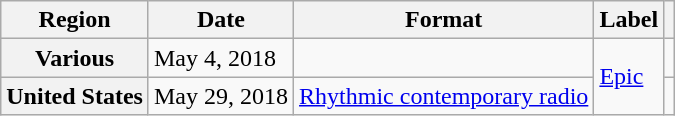<table class="wikitable plainrowheaders">
<tr>
<th scope="col">Region</th>
<th scope="col">Date</th>
<th scope="col">Format</th>
<th scope="col">Label</th>
<th scope="col"></th>
</tr>
<tr>
<th scope="row">Various</th>
<td>May 4, 2018</td>
<td></td>
<td rowspan="2"><a href='#'>Epic</a></td>
<td></td>
</tr>
<tr>
<th scope="row">United States</th>
<td>May 29, 2018</td>
<td><a href='#'>Rhythmic contemporary radio</a></td>
<td></td>
</tr>
</table>
